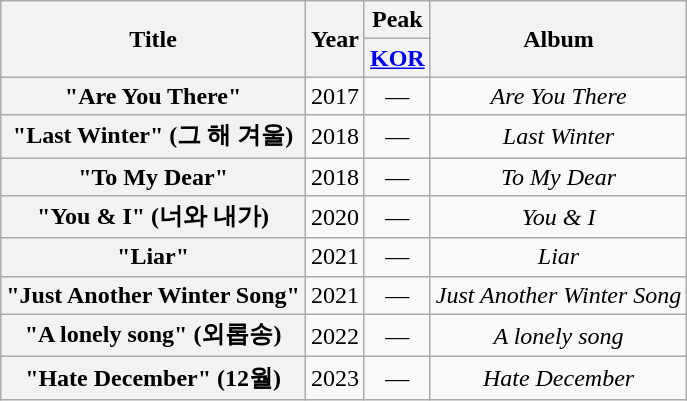<table class="wikitable plainrowheaders" style="text-align:center">
<tr>
<th scope="col" rowspan="2">Title</th>
<th scope="col" rowspan="2">Year</th>
<th scope="col">Peak</th>
<th scope="col" rowspan="2">Album</th>
</tr>
<tr>
<th scope="col"><a href='#'>KOR</a></th>
</tr>
<tr>
<th scope="row">"Are You There"</th>
<td>2017</td>
<td>—</td>
<td><em>Are You There</em></td>
</tr>
<tr>
<th scope="row">"Last Winter" (그 해 겨울)</th>
<td>2018</td>
<td>—</td>
<td><em>Last Winter</em></td>
</tr>
<tr>
<th scope="row">"To My Dear"</th>
<td>2018</td>
<td>—</td>
<td><em>To My Dear</em></td>
</tr>
<tr>
<th scope="row">"You & I" (너와 내가)</th>
<td>2020</td>
<td>—</td>
<td><em>You & I</em></td>
</tr>
<tr>
<th scope="row">"Liar"</th>
<td>2021</td>
<td>—</td>
<td><em>Liar</em></td>
</tr>
<tr>
<th scope="row">"Just Another Winter Song"</th>
<td>2021</td>
<td>—</td>
<td><em>Just Another Winter Song</em></td>
</tr>
<tr>
<th scope="row">"A lonely song" (외롭송)</th>
<td>2022</td>
<td>—</td>
<td><em>A lonely song</em></td>
</tr>
<tr>
<th scope="row">"Hate December" (12월)</th>
<td>2023</td>
<td>—</td>
<td><em>Hate December</em></td>
</tr>
</table>
